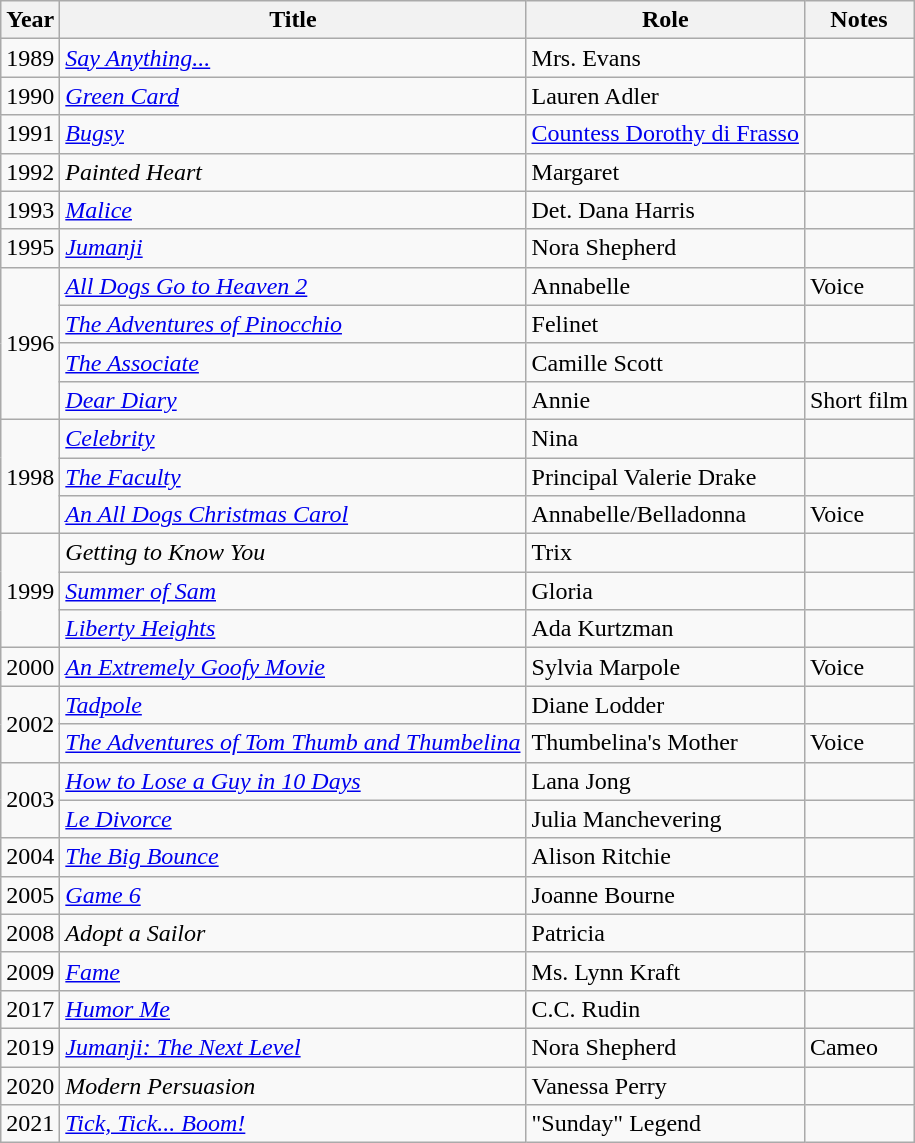<table class="wikitable sortable">
<tr>
<th>Year</th>
<th>Title</th>
<th>Role</th>
<th class="unsortable">Notes</th>
</tr>
<tr>
<td>1989</td>
<td><em><a href='#'>Say Anything...</a></em></td>
<td>Mrs. Evans</td>
<td></td>
</tr>
<tr>
<td>1990</td>
<td><em><a href='#'>Green Card</a></em></td>
<td>Lauren Adler</td>
<td></td>
</tr>
<tr>
<td>1991</td>
<td><em><a href='#'>Bugsy</a></em></td>
<td><a href='#'>Countess Dorothy di Frasso</a></td>
<td></td>
</tr>
<tr>
<td>1992</td>
<td><em>Painted Heart</em></td>
<td>Margaret</td>
<td></td>
</tr>
<tr>
<td>1993</td>
<td><em><a href='#'>Malice</a></em></td>
<td>Det. Dana Harris</td>
<td></td>
</tr>
<tr>
<td>1995</td>
<td><em><a href='#'>Jumanji</a></em></td>
<td>Nora Shepherd</td>
<td></td>
</tr>
<tr>
<td rowspan=4>1996</td>
<td><em><a href='#'>All Dogs Go to Heaven 2</a></em></td>
<td>Annabelle</td>
<td>Voice</td>
</tr>
<tr>
<td data-sort-value="Adventures of Pinocchio, The"><em><a href='#'>The Adventures of Pinocchio</a></em></td>
<td>Felinet</td>
<td></td>
</tr>
<tr>
<td data-sort-value="Associate, The"><em><a href='#'>The Associate</a></em></td>
<td>Camille Scott</td>
<td></td>
</tr>
<tr>
<td><em><a href='#'>Dear Diary</a></em></td>
<td>Annie</td>
<td>Short film</td>
</tr>
<tr>
<td rowspan=3>1998</td>
<td><em><a href='#'>Celebrity</a></em></td>
<td>Nina</td>
<td></td>
</tr>
<tr>
<td data-sort-value="Faculty, The"><em><a href='#'>The Faculty</a></em></td>
<td>Principal Valerie Drake</td>
<td></td>
</tr>
<tr>
<td><em><a href='#'>An All Dogs Christmas Carol</a></em></td>
<td>Annabelle/Belladonna</td>
<td>Voice</td>
</tr>
<tr>
<td rowspan=3>1999</td>
<td><em>Getting to Know You</em></td>
<td>Trix</td>
<td></td>
</tr>
<tr>
<td><em><a href='#'>Summer of Sam</a></em></td>
<td>Gloria</td>
<td></td>
</tr>
<tr>
<td><em><a href='#'>Liberty Heights</a></em></td>
<td>Ada Kurtzman</td>
<td></td>
</tr>
<tr>
<td>2000</td>
<td><em><a href='#'>An Extremely Goofy Movie</a></em></td>
<td>Sylvia Marpole</td>
<td>Voice</td>
</tr>
<tr>
<td rowspan="2">2002</td>
<td><em><a href='#'>Tadpole</a></em></td>
<td>Diane Lodder</td>
<td></td>
</tr>
<tr>
<td data-sort-value="Adventures of Tom Thumb and Thumbelina, The"><em><a href='#'>The Adventures of Tom Thumb and Thumbelina</a></em></td>
<td>Thumbelina's Mother</td>
<td>Voice</td>
</tr>
<tr>
<td rowspan=2>2003</td>
<td><em><a href='#'>How to Lose a Guy in 10 Days</a></em></td>
<td>Lana Jong</td>
<td></td>
</tr>
<tr>
<td><em><a href='#'>Le Divorce</a></em></td>
<td>Julia Manchevering</td>
<td></td>
</tr>
<tr>
<td>2004</td>
<td data-sort-value="Big Bounce, The"><em><a href='#'>The Big Bounce</a></em></td>
<td>Alison Ritchie</td>
<td></td>
</tr>
<tr>
<td>2005</td>
<td><em><a href='#'>Game 6</a></em></td>
<td>Joanne Bourne</td>
<td></td>
</tr>
<tr>
<td>2008</td>
<td><em>Adopt a Sailor</em></td>
<td>Patricia</td>
<td></td>
</tr>
<tr>
<td>2009</td>
<td><em><a href='#'>Fame</a></em></td>
<td>Ms. Lynn Kraft</td>
<td></td>
</tr>
<tr>
<td>2017</td>
<td><em><a href='#'>Humor Me</a></em></td>
<td>C.C. Rudin</td>
<td></td>
</tr>
<tr>
<td>2019</td>
<td><em><a href='#'>Jumanji: The Next Level</a></em></td>
<td>Nora Shepherd</td>
<td>Cameo</td>
</tr>
<tr>
<td>2020</td>
<td><em>Modern Persuasion</em></td>
<td>Vanessa Perry</td>
<td></td>
</tr>
<tr>
<td>2021</td>
<td><em><a href='#'>Tick, Tick... Boom!</a></em></td>
<td>"Sunday" Legend</td>
<td></td>
</tr>
</table>
